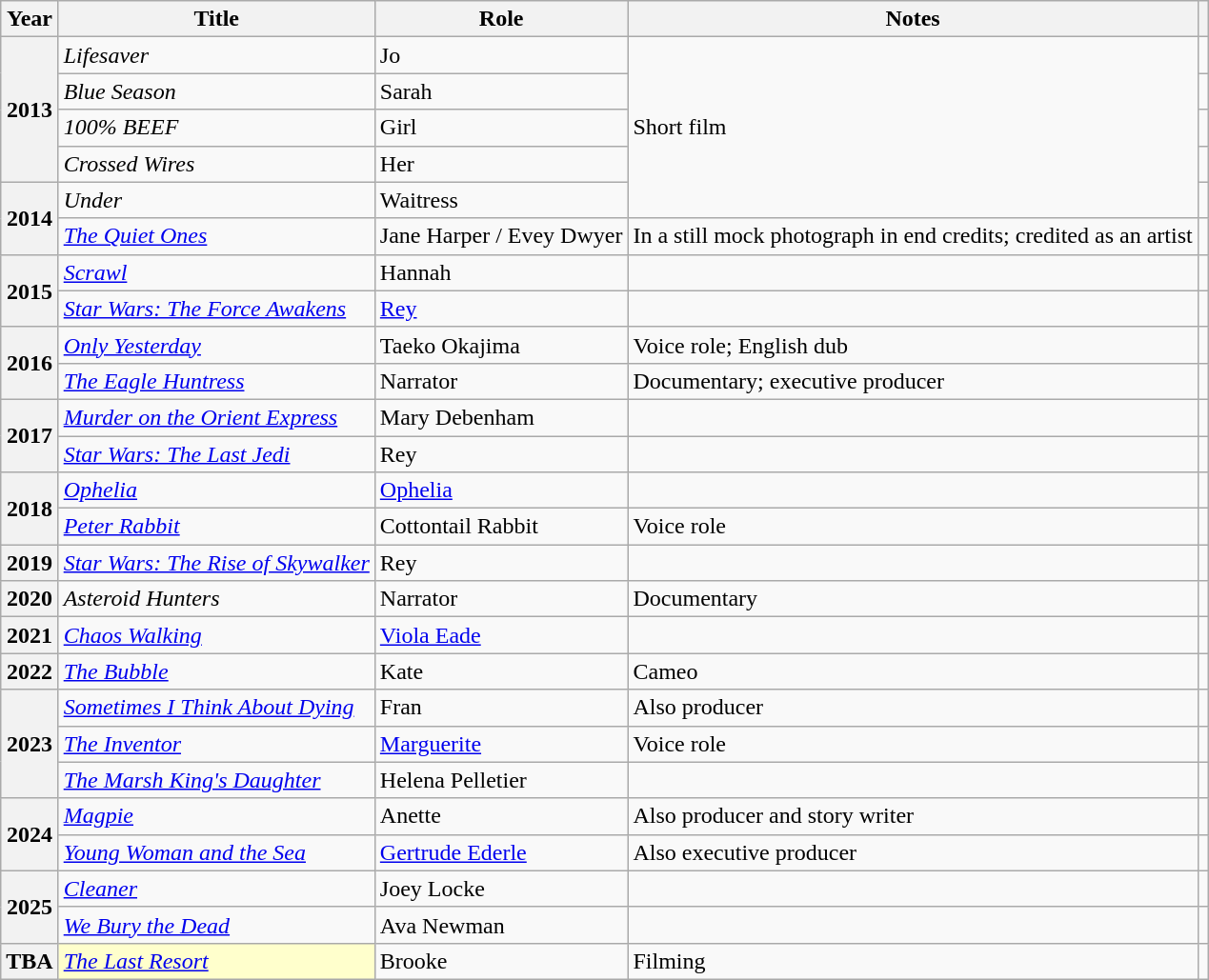<table class="wikitable plainrowheaders sortable">
<tr>
<th scope="col">Year</th>
<th scope="col">Title</th>
<th scope="col">Role</th>
<th scope="col" class="unsortable">Notes</th>
<th scope="col" class="unsortable"></th>
</tr>
<tr>
<th scope="row" rowspan="4">2013</th>
<td><em>Lifesaver</em></td>
<td>Jo</td>
<td rowspan="5">Short film</td>
<td></td>
</tr>
<tr>
<td><em>Blue Season</em></td>
<td>Sarah</td>
<td></td>
</tr>
<tr>
<td><em>100% BEEF</em></td>
<td>Girl</td>
<td></td>
</tr>
<tr>
<td><em>Crossed Wires</em></td>
<td>Her</td>
<td></td>
</tr>
<tr>
<th scope="row" rowspan="2">2014</th>
<td><em>Under</em></td>
<td>Waitress</td>
<td></td>
</tr>
<tr>
<td><em><a href='#'>The Quiet Ones</a></em></td>
<td>Jane Harper / Evey Dwyer</td>
<td>In a still mock photograph in end credits; credited as an artist</td>
<td></td>
</tr>
<tr>
<th scope="row" rowspan="2">2015</th>
<td><em><a href='#'>Scrawl</a></em></td>
<td>Hannah</td>
<td></td>
<td></td>
</tr>
<tr>
<td><em><a href='#'>Star Wars: The Force Awakens</a></em></td>
<td><a href='#'>Rey</a></td>
<td></td>
<td></td>
</tr>
<tr>
<th scope="row" rowspan="2">2016</th>
<td><em><a href='#'>Only Yesterday</a></em></td>
<td>Taeko Okajima</td>
<td>Voice role; English dub</td>
<td></td>
</tr>
<tr>
<td><em><a href='#'>The Eagle Huntress</a></em></td>
<td>Narrator</td>
<td>Documentary; executive producer</td>
<td></td>
</tr>
<tr>
<th scope="row" rowspan="2">2017</th>
<td><em><a href='#'>Murder on the Orient Express</a></em></td>
<td>Mary Debenham</td>
<td></td>
<td></td>
</tr>
<tr>
<td><em><a href='#'>Star Wars: The Last Jedi</a></em></td>
<td>Rey</td>
<td></td>
<td></td>
</tr>
<tr>
<th scope="row" rowspan="2">2018</th>
<td><em><a href='#'>Ophelia</a></em></td>
<td><a href='#'>Ophelia</a></td>
<td></td>
<td></td>
</tr>
<tr>
<td><em><a href='#'>Peter Rabbit</a></em></td>
<td>Cottontail Rabbit</td>
<td>Voice role</td>
<td></td>
</tr>
<tr>
<th scope="row">2019</th>
<td><em><a href='#'>Star Wars: The Rise of Skywalker</a></em></td>
<td>Rey</td>
<td></td>
<td></td>
</tr>
<tr>
<th scope="row">2020</th>
<td><em>Asteroid Hunters</em></td>
<td>Narrator</td>
<td>Documentary</td>
<td></td>
</tr>
<tr>
<th scope="row">2021</th>
<td><em><a href='#'>Chaos Walking</a></em></td>
<td><a href='#'>Viola Eade</a></td>
<td></td>
<td></td>
</tr>
<tr>
<th scope="row">2022</th>
<td><em><a href='#'>The Bubble</a></em></td>
<td>Kate</td>
<td>Cameo</td>
<td></td>
</tr>
<tr>
<th scope="row" rowspan="3">2023</th>
<td><em><a href='#'>Sometimes I Think About Dying</a></em></td>
<td>Fran</td>
<td>Also producer</td>
<td></td>
</tr>
<tr>
<td><em><a href='#'>The Inventor</a></em></td>
<td><a href='#'>Marguerite</a></td>
<td>Voice role</td>
<td></td>
</tr>
<tr>
<td><em><a href='#'>The Marsh King's Daughter</a></em></td>
<td>Helena Pelletier</td>
<td></td>
<td></td>
</tr>
<tr>
<th scope="row" rowspan="2">2024</th>
<td><em><a href='#'>Magpie</a></em></td>
<td>Anette</td>
<td>Also producer and story writer</td>
<td></td>
</tr>
<tr>
<td><em><a href='#'>Young Woman and the Sea</a></em></td>
<td><a href='#'>Gertrude Ederle</a></td>
<td>Also executive producer</td>
<td></td>
</tr>
<tr>
<th scope="row" rowspan="2">2025</th>
<td><em><a href='#'>Cleaner</a></em></td>
<td>Joey Locke</td>
<td></td>
<td></td>
</tr>
<tr>
<td><em><a href='#'>We Bury the Dead</a></em></td>
<td>Ava Newman</td>
<td></td>
<td></td>
</tr>
<tr>
<th scope="row">TBA</th>
<td style="background:#FFFFCC;"><em><a href='#'>The Last Resort</a></em> </td>
<td>Brooke</td>
<td>Filming</td>
</tr>
</table>
